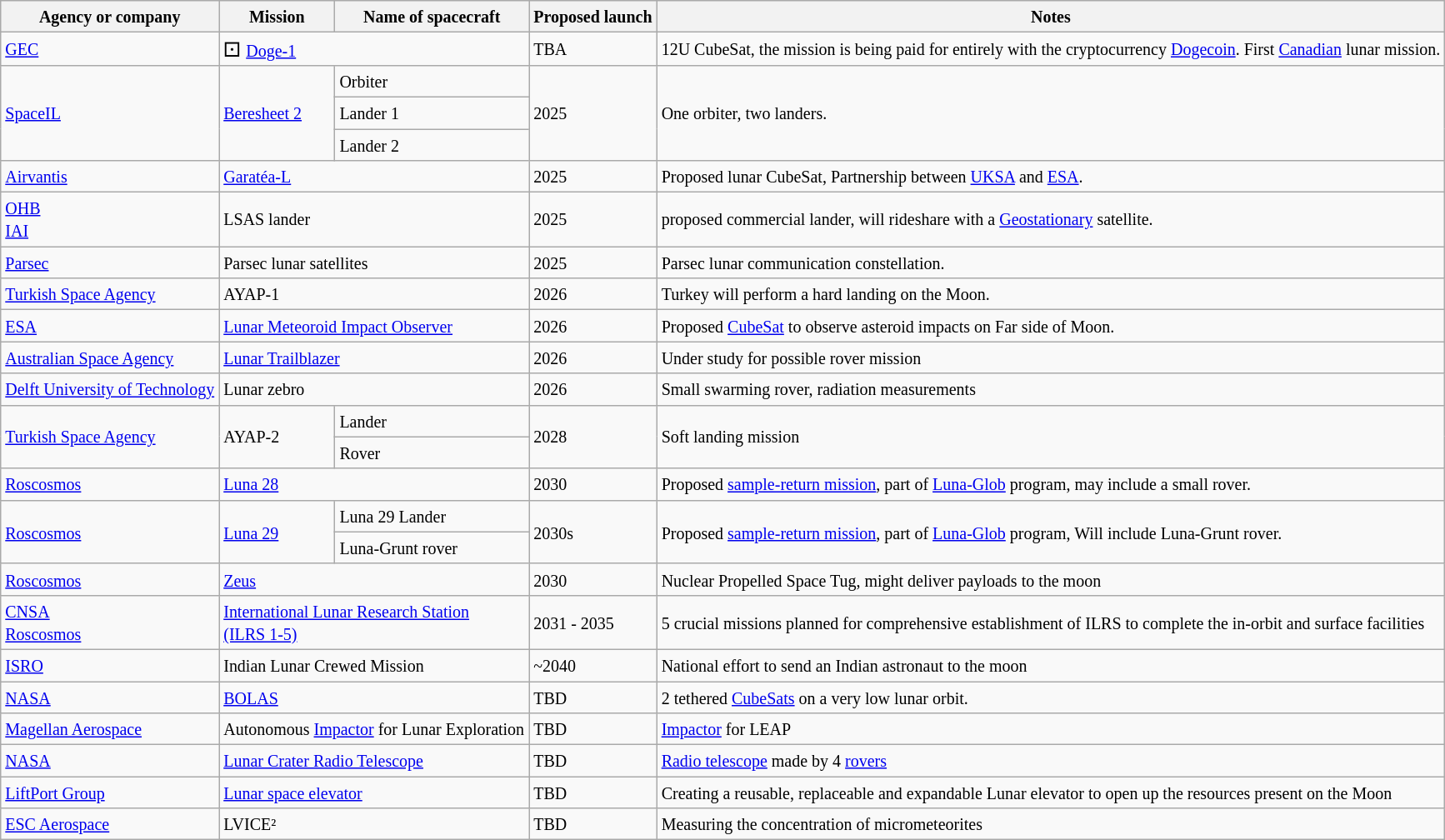<table class="wikitable sticky-header">
<tr>
<th><small>Agency or company</small></th>
<th><small>Mission</small></th>
<th><small>Name of spacecraft</small></th>
<th><small>Proposed launch</small></th>
<th><small>Notes</small></th>
</tr>
<tr>
<td><small> <a href='#'>GEC</a></small></td>
<td colspan="2"><abbr>⚀</abbr> <small><a href='#'>Doge-1</a></small></td>
<td><small>TBA</small></td>
<td><small>12U CubeSat, the mission is being paid for entirely with the cryptocurrency <a href='#'>Dogecoin</a>. First <a href='#'>Canadian</a> lunar mission.</small></td>
</tr>
<tr>
<td rowspan="3"><small> <a href='#'>SpaceIL</a></small></td>
<td rowspan="3"><small><a href='#'>Beresheet 2</a></small></td>
<td><small>Orbiter</small></td>
<td rowspan="3"><small>2025</small></td>
<td rowspan="3"><small>One orbiter, two landers.</small></td>
</tr>
<tr>
<td><small>Lander 1</small></td>
</tr>
<tr>
<td><small>Lander 2</small></td>
</tr>
<tr>
<td><small> <a href='#'>Airvantis</a></small></td>
<td colspan="2"><small><a href='#'>Garatéa-L</a></small></td>
<td><small>2025</small></td>
<td><small>Proposed lunar CubeSat, Partnership between <a href='#'>UKSA</a> and <a href='#'>ESA</a>.</small></td>
</tr>
<tr>
<td><small> <a href='#'>OHB</a></small><br><small> <a href='#'>IAI</a></small></td>
<td colspan="2"><small>LSAS lander</small></td>
<td><small>2025</small></td>
<td><small>proposed commercial lander, will rideshare with a <a href='#'>Geostationary</a> satellite.</small></td>
</tr>
<tr>
<td><small> <a href='#'>Parsec</a></small></td>
<td colspan="2"><small>Parsec lunar satellites</small></td>
<td><small>2025</small></td>
<td><small>Parsec lunar communication constellation.</small></td>
</tr>
<tr>
<td><small> <a href='#'>Turkish Space Agency</a></small></td>
<td colspan="2"><small>AYAP-1</small></td>
<td><small>2026</small></td>
<td><small>Turkey will perform a hard landing on the Moon.</small></td>
</tr>
<tr>
<td><small> <a href='#'>ESA</a></small></td>
<td colspan="2"><a href='#'><small>Lunar Meteoroid Impact Observer</small></a></td>
<td><small>2026</small></td>
<td><small>Proposed <a href='#'>CubeSat</a> to observe asteroid impacts on Far side of Moon.</small></td>
</tr>
<tr>
<td><small> <a href='#'>Australian Space Agency</a></small></td>
<td colspan="2"><a href='#'><small>Lunar Trailblazer</small></a></td>
<td><small>2026</small></td>
<td><small>Under study for possible rover mission</small></td>
</tr>
<tr>
<td><small> <a href='#'>Delft University of Technology</a></small></td>
<td colspan="2"><small>Lunar zebro</small></td>
<td><small>2026</small></td>
<td><small>Small swarming rover, radiation measurements</small></td>
</tr>
<tr>
<td rowspan="2"><small> <a href='#'>Turkish Space Agency</a></small></td>
<td rowspan="2"><small>AYAP-2</small></td>
<td><small>Lander</small></td>
<td rowspan="2"><small>2028</small></td>
<td rowspan="2"><small>Soft landing mission</small></td>
</tr>
<tr>
<td><small>Rover</small></td>
</tr>
<tr>
<td><small> <a href='#'>Roscosmos</a></small></td>
<td colspan="2"><a href='#'><small>Luna 28</small></a></td>
<td><small>2030</small></td>
<td><small>Proposed <a href='#'>sample-return mission</a>, part of <a href='#'>Luna-Glob</a> program, may include a small rover.</small></td>
</tr>
<tr>
<td rowspan="2"><small> <a href='#'>Roscosmos</a></small></td>
<td rowspan="2"><a href='#'><small>Luna 29</small></a></td>
<td><small>Luna 29 Lander</small></td>
<td rowspan="2"><small>2030s</small></td>
<td rowspan="2"><small>Proposed <a href='#'>sample-return mission</a>, part of <a href='#'>Luna-Glob</a> program, Will include Luna-Grunt rover.</small></td>
</tr>
<tr>
<td><small>Luna-Grunt rover</small></td>
</tr>
<tr>
<td><small> <a href='#'>Roscosmos</a></small></td>
<td colspan="2"><a href='#'><small>Zeus</small></a></td>
<td><small>2030</small></td>
<td><small>Nuclear Propelled Space Tug, might deliver payloads to the moon</small></td>
</tr>
<tr>
<td><small> <a href='#'>CNSA</a></small><br><small> <a href='#'>Roscosmos</a></small></td>
<td colspan="2"><a href='#'><small>International Lunar Research Station <br>(ILRS 1-5)</small></a></td>
<td><small>2031 - 2035</small></td>
<td><small>5 crucial missions planned for comprehensive establishment of ILRS to complete the in-orbit and surface facilities</small></td>
</tr>
<tr>
<td><small> <a href='#'>ISRO</a></small></td>
<td colspan="2"><small>Indian Lunar Crewed Mission</small></td>
<td><small>~2040</small></td>
<td><small>National effort to send an Indian astronaut to the moon</small></td>
</tr>
<tr>
<td><small> <a href='#'>NASA</a></small></td>
<td colspan="2"><a href='#'><small>BOLAS</small></a></td>
<td><small>TBD</small></td>
<td><small>2 tethered <a href='#'>CubeSats</a> on a very low lunar orbit.</small></td>
</tr>
<tr>
<td><small> <a href='#'>Magellan Aerospace</a></small></td>
<td colspan="2"><small>Autonomous <a href='#'>Impactor</a> for Lunar Exploration</small></td>
<td><small>TBD</small></td>
<td><small><a href='#'>Impactor</a> for LEAP</small></td>
</tr>
<tr>
<td><small> <a href='#'>NASA</a></small></td>
<td colspan="2"><a href='#'><small>Lunar Crater Radio Telescope</small></a></td>
<td><small>TBD</small></td>
<td><small><a href='#'>Radio telescope</a> made by 4 <a href='#'>rovers</a></small></td>
</tr>
<tr>
<td><small> <a href='#'>LiftPort Group</a></small></td>
<td colspan="2"><a href='#'><small>Lunar space elevator</small></a></td>
<td><small>TBD</small></td>
<td><small>Creating a reusable, replaceable and expandable Lunar elevator to open up the resources present on the Moon</small></td>
</tr>
<tr>
<td><small> <a href='#'>ESC Aerospace</a></small></td>
<td colspan="2"><small>LVICE²</small></td>
<td><small>TBD</small></td>
<td><small>Measuring the concentration of micrometeorites</small></td>
</tr>
</table>
